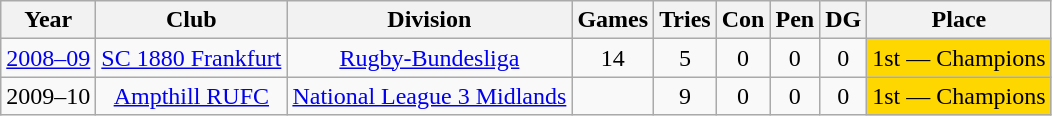<table class="wikitable">
<tr>
<th>Year</th>
<th>Club</th>
<th>Division</th>
<th>Games</th>
<th>Tries</th>
<th>Con</th>
<th>Pen</th>
<th>DG</th>
<th>Place</th>
</tr>
<tr align="center">
<td><a href='#'>2008–09</a></td>
<td><a href='#'>SC 1880 Frankfurt</a></td>
<td><a href='#'>Rugby-Bundesliga</a></td>
<td>14</td>
<td>5</td>
<td>0</td>
<td>0</td>
<td>0</td>
<td bgcolor="#FFD700">1st — Champions</td>
</tr>
<tr align="center">
<td>2009–10</td>
<td><a href='#'>Ampthill RUFC</a></td>
<td><a href='#'>National League 3 Midlands</a></td>
<td></td>
<td>9</td>
<td>0</td>
<td>0</td>
<td>0</td>
<td bgcolor="#FFD700">1st — Champions</td>
</tr>
</table>
